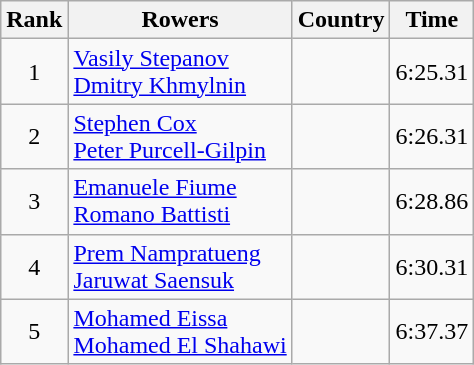<table class="wikitable" style="text-align:center">
<tr>
<th>Rank</th>
<th>Rowers</th>
<th>Country</th>
<th>Time</th>
</tr>
<tr>
<td>1</td>
<td align="left"><a href='#'>Vasily Stepanov</a><br><a href='#'>Dmitry Khmylnin</a></td>
<td align="left"></td>
<td>6:25.31</td>
</tr>
<tr>
<td>2</td>
<td align="left"><a href='#'>Stephen Cox</a><br><a href='#'>Peter Purcell-Gilpin</a></td>
<td align="left"></td>
<td>6:26.31</td>
</tr>
<tr>
<td>3</td>
<td align="left"><a href='#'>Emanuele Fiume</a><br><a href='#'>Romano Battisti</a></td>
<td align="left"></td>
<td>6:28.86</td>
</tr>
<tr>
<td>4</td>
<td align="left"><a href='#'>Prem Nampratueng</a><br><a href='#'>Jaruwat Saensuk</a></td>
<td align="left"></td>
<td>6:30.31</td>
</tr>
<tr>
<td>5</td>
<td align="left"><a href='#'>Mohamed Eissa</a><br><a href='#'>Mohamed El Shahawi</a></td>
<td align="left"></td>
<td>6:37.37</td>
</tr>
</table>
